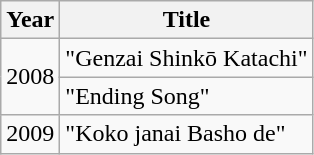<table class="wikitable">
<tr>
<th>Year</th>
<th>Title</th>
</tr>
<tr>
<td rowspan="2">2008</td>
<td>"Genzai Shinkō Katachi"</td>
</tr>
<tr>
<td>"Ending Song"</td>
</tr>
<tr>
<td>2009</td>
<td>"Koko janai Basho de"</td>
</tr>
</table>
